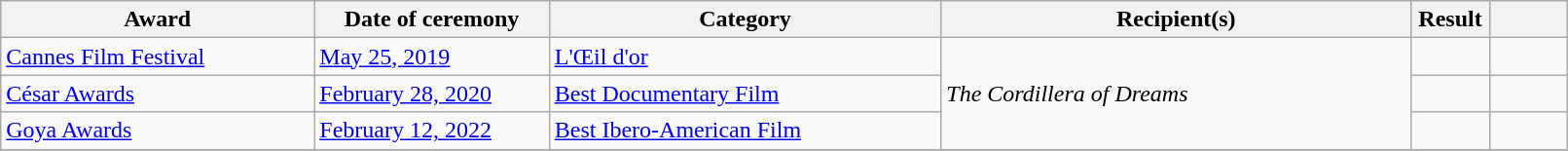<table class="wikitable plainrowheaders sortable" width=85%>
<tr>
<th scope="col" style="width:20%;">Award</th>
<th scope="col" style="width:15%;">Date of ceremony</th>
<th scope="col" style="width:25%;">Category</th>
<th scope="col" style="width:30%;">Recipient(s)</th>
<th scope="col" style="width:5%;">Result</th>
<th scope="col" style="width:10%;" class="unsortable"></th>
</tr>
<tr>
<td><a href='#'>Cannes Film Festival</a></td>
<td><a href='#'>May 25, 2019</a></td>
<td><a href='#'>L'Œil d'or</a></td>
<td rowspan="3"><em>The Cordillera of Dreams</em></td>
<td></td>
<td></td>
</tr>
<tr>
<td><a href='#'>César Awards</a></td>
<td><a href='#'>February 28, 2020</a></td>
<td><a href='#'>Best Documentary Film</a></td>
<td></td>
<td></td>
</tr>
<tr>
<td><a href='#'>Goya Awards</a></td>
<td><a href='#'>February 12, 2022</a></td>
<td><a href='#'>Best Ibero-American Film</a></td>
<td></td>
<td></td>
</tr>
<tr>
</tr>
</table>
